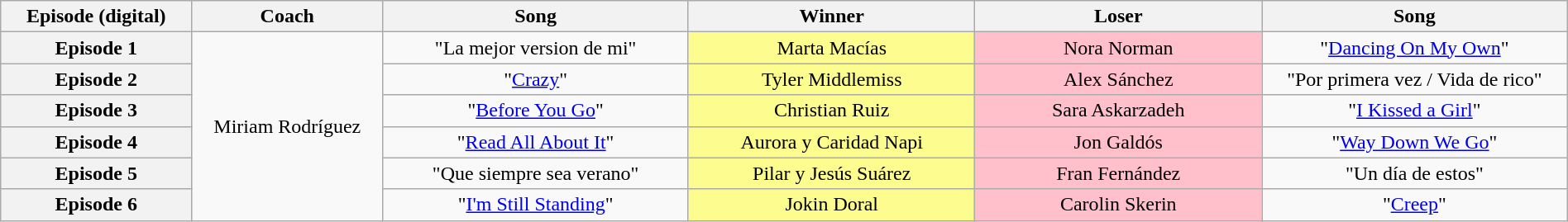<table class="wikitable" style="text-align: center; width:100%">
<tr>
<th style="width:10%">Episode (digital)</th>
<th style="width:10%">Coach</th>
<th style="width:16%">Song</th>
<th style="width:15%">Winner</th>
<th style="width:15%">Loser</th>
<th style="width:16%">Song</th>
</tr>
<tr>
<th>Episode 1<br></th>
<td rowspan="6">Miriam Rodríguez</td>
<td>"La mejor version de mi"</td>
<td style="background:#fdfc8f">Marta Macías</td>
<td style="background:pink">Nora Norman</td>
<td>"<a href='#'>Dancing On My Own</a>"</td>
</tr>
<tr>
<th>Episode 2<br></th>
<td>"<a href='#'>Crazy</a>"</td>
<td style="background:#fdfc8f">Tyler Middlemiss</td>
<td style="background:pink">Alex Sánchez</td>
<td>"Por primera vez / Vida de rico"</td>
</tr>
<tr>
<th>Episode 3<br></th>
<td>"<a href='#'>Before You Go</a>"</td>
<td style="background:#fdfc8f">Christian Ruiz</td>
<td style="background:pink">Sara Askarzadeh</td>
<td>"<a href='#'>I Kissed a Girl</a>"</td>
</tr>
<tr>
<th>Episode 4<br></th>
<td>"<a href='#'>Read All About It</a>"</td>
<td style="background:#fdfc8f">Aurora y Caridad Napi</td>
<td style="background:pink">Jon Galdós</td>
<td>"<a href='#'>Way Down We Go</a>"</td>
</tr>
<tr>
<th>Episode 5<br></th>
<td>"Que siempre sea verano"</td>
<td style="background:#fdfc8f">Pilar y Jesús Suárez</td>
<td style="background:pink">Fran Fernández</td>
<td>"Un día de estos"</td>
</tr>
<tr>
<th>Episode 6<br></th>
<td>"<a href='#'>I'm Still Standing</a>"</td>
<td style="background:#fdfc8f">Jokin Doral</td>
<td style="background:pink">Carolin Skerin</td>
<td>"<a href='#'>Creep</a>"</td>
</tr>
</table>
